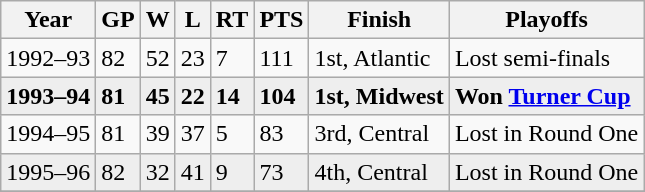<table class="wikitable">
<tr>
<th>Year</th>
<th>GP</th>
<th>W</th>
<th>L</th>
<th>RT</th>
<th>PTS</th>
<th>Finish</th>
<th>Playoffs</th>
</tr>
<tr>
<td>1992–93</td>
<td>82</td>
<td>52</td>
<td>23</td>
<td>7</td>
<td>111</td>
<td>1st, Atlantic</td>
<td>Lost semi-finals</td>
</tr>
<tr bgcolor="#eeeeee">
<td><strong>1993–94</strong></td>
<td><strong>81</strong></td>
<td><strong>45</strong></td>
<td><strong>22</strong></td>
<td><strong>14</strong></td>
<td><strong>104</strong></td>
<td><strong>1st, Midwest</strong></td>
<td><strong>Won <a href='#'>Turner Cup</a></strong></td>
</tr>
<tr>
<td>1994–95</td>
<td>81</td>
<td>39</td>
<td>37</td>
<td>5</td>
<td>83</td>
<td>3rd, Central</td>
<td>Lost in Round One</td>
</tr>
<tr bgcolor="#eeeeee">
<td>1995–96</td>
<td>82</td>
<td>32</td>
<td>41</td>
<td>9</td>
<td>73</td>
<td>4th, Central</td>
<td>Lost in Round One</td>
</tr>
<tr>
</tr>
</table>
